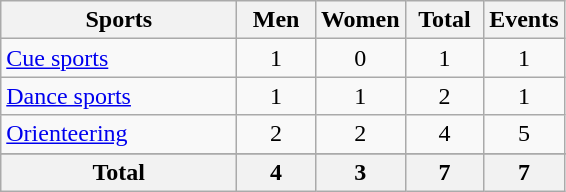<table class="wikitable sortable" style="text-align:center;">
<tr>
<th width=150>Sports</th>
<th width=45>Men</th>
<th width=45>Women</th>
<th width=45>Total</th>
<th width=45>Events</th>
</tr>
<tr>
<td align=left><a href='#'>Cue sports</a></td>
<td>1</td>
<td>0</td>
<td>1</td>
<td>1</td>
</tr>
<tr>
<td align=left><a href='#'>Dance sports</a></td>
<td>1</td>
<td>1</td>
<td>2</td>
<td>1</td>
</tr>
<tr>
<td align=left><a href='#'>Orienteering</a></td>
<td>2</td>
<td>2</td>
<td>4</td>
<td>5</td>
</tr>
<tr>
</tr>
<tr class="sortbottom">
<th>Total</th>
<th>4</th>
<th>3</th>
<th>7</th>
<th>7</th>
</tr>
</table>
